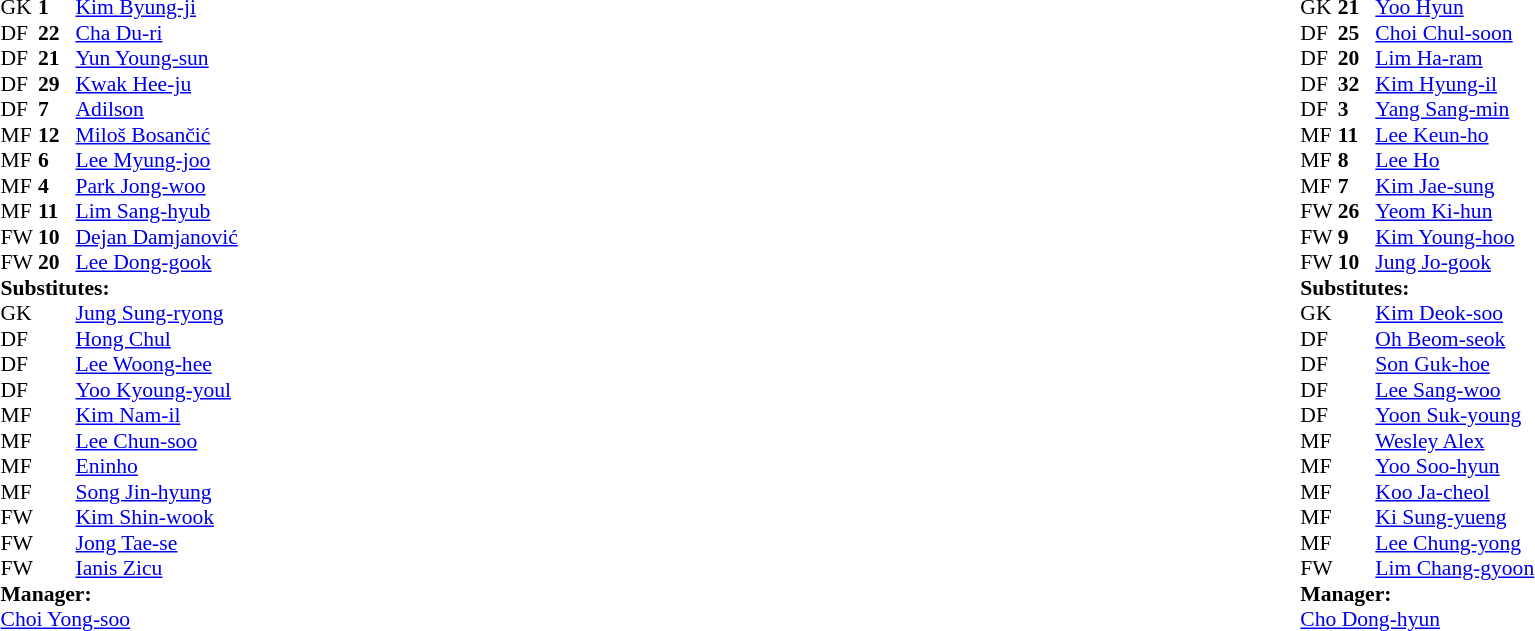<table width="100%">
<tr>
<td valign="top" width="50%"><br><table style="font-size: 90%" cellspacing="0" cellpadding="0">
<tr>
<th width=25></th>
<th width=25></th>
</tr>
<tr>
<td>GK</td>
<td><strong>1</strong></td>
<td> <a href='#'>Kim Byung-ji</a></td>
<td></td>
<td></td>
</tr>
<tr>
<td>DF</td>
<td><strong>22</strong></td>
<td> <a href='#'>Cha Du-ri</a></td>
<td></td>
<td></td>
</tr>
<tr>
<td>DF</td>
<td><strong>21</strong></td>
<td> <a href='#'>Yun Young-sun</a></td>
<td></td>
<td></td>
</tr>
<tr>
<td>DF</td>
<td><strong>29</strong></td>
<td> <a href='#'>Kwak Hee-ju</a></td>
<td></td>
<td></td>
</tr>
<tr>
<td>DF</td>
<td><strong>7</strong></td>
<td> <a href='#'>Adilson</a></td>
<td></td>
<td></td>
</tr>
<tr>
<td>MF</td>
<td><strong>12</strong></td>
<td> <a href='#'>Miloš Bosančić</a></td>
<td></td>
<td></td>
</tr>
<tr>
<td>MF</td>
<td><strong>6</strong></td>
<td> <a href='#'>Lee Myung-joo</a></td>
<td></td>
<td></td>
</tr>
<tr>
<td>MF</td>
<td><strong>4</strong></td>
<td> <a href='#'>Park Jong-woo</a></td>
<td></td>
<td></td>
</tr>
<tr>
<td>MF</td>
<td><strong>11</strong></td>
<td> <a href='#'>Lim Sang-hyub</a></td>
<td></td>
<td></td>
</tr>
<tr>
<td>FW</td>
<td><strong>10</strong></td>
<td> <a href='#'>Dejan Damjanović</a></td>
<td></td>
<td></td>
</tr>
<tr>
<td>FW</td>
<td><strong>20</strong></td>
<td> <a href='#'>Lee Dong-gook</a></td>
<td></td>
<td></td>
</tr>
<tr>
<td colspan=3><strong>Substitutes:</strong></td>
</tr>
<tr>
<td>GK</td>
<td><strong> </strong></td>
<td> <a href='#'>Jung Sung-ryong</a></td>
<td></td>
<td></td>
</tr>
<tr>
<td>DF</td>
<td><strong> </strong></td>
<td> <a href='#'>Hong Chul</a></td>
<td></td>
<td></td>
</tr>
<tr>
<td>DF</td>
<td><strong> </strong></td>
<td> <a href='#'>Lee Woong-hee</a></td>
<td></td>
<td></td>
</tr>
<tr>
<td>DF</td>
<td><strong> </strong></td>
<td> <a href='#'>Yoo Kyoung-youl</a></td>
<td></td>
<td></td>
</tr>
<tr>
<td>MF</td>
<td><strong> </strong></td>
<td> <a href='#'>Kim Nam-il</a></td>
<td></td>
<td></td>
</tr>
<tr>
<td>MF</td>
<td><strong> </strong></td>
<td> <a href='#'>Lee Chun-soo</a></td>
<td></td>
<td></td>
</tr>
<tr>
<td>MF</td>
<td><strong> </strong></td>
<td> <a href='#'>Eninho</a></td>
<td></td>
<td></td>
</tr>
<tr>
<td>MF</td>
<td><strong> </strong></td>
<td> <a href='#'>Song Jin-hyung</a></td>
<td></td>
<td></td>
</tr>
<tr>
<td>FW</td>
<td><strong> </strong></td>
<td> <a href='#'>Kim Shin-wook</a></td>
<td></td>
<td></td>
</tr>
<tr>
<td>FW</td>
<td><strong> </strong></td>
<td> <a href='#'>Jong Tae-se</a></td>
<td></td>
<td></td>
</tr>
<tr>
<td>FW</td>
<td><strong> </strong></td>
<td> <a href='#'>Ianis Zicu</a></td>
<td></td>
<td></td>
</tr>
<tr>
<td colspan=3><strong>Manager:</strong></td>
</tr>
<tr>
<td colspan=4> <a href='#'>Choi Yong-soo</a></td>
</tr>
</table>
</td>
<td valign="top" width="50%"><br><table style="font-size: 90%" cellspacing="0" cellpadding="0" align=center>
<tr>
<th width=25></th>
<th width=25></th>
</tr>
<tr>
<td>GK</td>
<td><strong>21</strong></td>
<td> <a href='#'>Yoo Hyun</a></td>
<td></td>
<td></td>
</tr>
<tr>
<td>DF</td>
<td><strong>25</strong></td>
<td> <a href='#'>Choi Chul-soon</a></td>
<td></td>
<td></td>
</tr>
<tr>
<td>DF</td>
<td><strong>20</strong></td>
<td> <a href='#'>Lim Ha-ram</a></td>
<td></td>
<td></td>
</tr>
<tr>
<td>DF</td>
<td><strong>32</strong></td>
<td> <a href='#'>Kim Hyung-il</a></td>
<td></td>
<td></td>
</tr>
<tr>
<td>DF</td>
<td><strong>3</strong></td>
<td> <a href='#'>Yang Sang-min</a></td>
<td></td>
<td></td>
</tr>
<tr>
<td>MF</td>
<td><strong>11</strong></td>
<td> <a href='#'>Lee Keun-ho</a></td>
<td></td>
<td></td>
</tr>
<tr>
<td>MF</td>
<td><strong>8</strong></td>
<td> <a href='#'>Lee Ho</a></td>
<td></td>
<td></td>
</tr>
<tr>
<td>MF</td>
<td><strong>7</strong></td>
<td> <a href='#'>Kim Jae-sung</a></td>
<td></td>
<td></td>
</tr>
<tr>
<td>FW</td>
<td><strong>26</strong></td>
<td> <a href='#'>Yeom Ki-hun</a></td>
<td></td>
<td></td>
</tr>
<tr>
<td>FW</td>
<td><strong>9</strong></td>
<td> <a href='#'>Kim Young-hoo</a></td>
<td></td>
<td></td>
</tr>
<tr>
<td>FW</td>
<td><strong>10</strong></td>
<td> <a href='#'>Jung Jo-gook</a></td>
<td></td>
<td></td>
</tr>
<tr>
<td colspan=3><strong>Substitutes:</strong></td>
</tr>
<tr>
<td>GK</td>
<td><strong> </strong></td>
<td> <a href='#'>Kim Deok-soo</a></td>
<td></td>
<td></td>
</tr>
<tr>
<td>DF</td>
<td><strong> </strong></td>
<td> <a href='#'>Oh Beom-seok</a></td>
<td></td>
<td></td>
</tr>
<tr>
<td>DF</td>
<td><strong> </strong></td>
<td> <a href='#'>Son Guk-hoe</a></td>
<td></td>
<td></td>
</tr>
<tr>
<td>DF</td>
<td><strong> </strong></td>
<td> <a href='#'>Lee Sang-woo</a></td>
<td></td>
<td></td>
</tr>
<tr>
<td>DF</td>
<td><strong> </strong></td>
<td> <a href='#'>Yoon Suk-young</a></td>
<td></td>
<td></td>
</tr>
<tr>
<td>MF</td>
<td><strong> </strong></td>
<td> <a href='#'>Wesley Alex</a></td>
<td></td>
<td></td>
</tr>
<tr>
<td>MF</td>
<td><strong> </strong></td>
<td> <a href='#'>Yoo Soo-hyun</a></td>
<td></td>
<td></td>
</tr>
<tr>
<td>MF</td>
<td><strong> </strong></td>
<td> <a href='#'>Koo Ja-cheol</a></td>
<td></td>
<td></td>
</tr>
<tr>
<td>MF</td>
<td><strong> </strong></td>
<td> <a href='#'>Ki Sung-yueng</a></td>
<td></td>
<td></td>
</tr>
<tr>
<td>MF</td>
<td><strong> </strong></td>
<td> <a href='#'>Lee Chung-yong</a></td>
<td></td>
<td></td>
</tr>
<tr>
<td>FW</td>
<td><strong> </strong></td>
<td> <a href='#'>Lim Chang-gyoon</a></td>
<td></td>
<td></td>
</tr>
<tr>
<td colspan=3><strong>Manager:</strong></td>
</tr>
<tr>
<td colspan=4> <a href='#'>Cho Dong-hyun</a></td>
</tr>
</table>
</td>
</tr>
</table>
